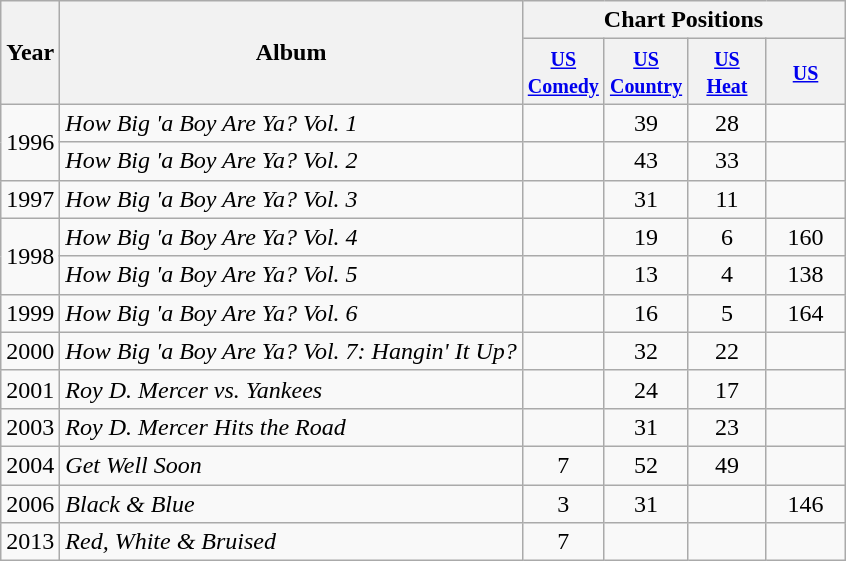<table class="wikitable">
<tr>
<th rowspan="2">Year</th>
<th rowspan="2">Album</th>
<th colspan="4">Chart Positions</th>
</tr>
<tr>
<th width="45"><small><a href='#'>US Comedy</a></small></th>
<th width="45"><small><a href='#'>US Country</a></small></th>
<th width="45"><small><a href='#'>US Heat</a></small></th>
<th width="45"><small><a href='#'>US</a></small></th>
</tr>
<tr>
<td rowspan="2">1996</td>
<td><em>How Big 'a Boy Are Ya? Vol. 1</em></td>
<td align="center"></td>
<td align="center">39</td>
<td align="center">28</td>
<td align="center"></td>
</tr>
<tr>
<td><em>How Big 'a Boy Are Ya? Vol. 2</em></td>
<td align="center"></td>
<td align="center">43</td>
<td align="center">33</td>
<td align="center"></td>
</tr>
<tr>
<td>1997</td>
<td><em>How Big 'a Boy Are Ya? Vol. 3</em></td>
<td align="center"></td>
<td align="center">31</td>
<td align="center">11</td>
<td align="center"></td>
</tr>
<tr>
<td rowspan="2">1998</td>
<td><em>How Big 'a Boy Are Ya? Vol. 4</em></td>
<td align="center"></td>
<td align="center">19</td>
<td align="center">6</td>
<td align="center">160</td>
</tr>
<tr>
<td><em>How Big 'a Boy Are Ya? Vol. 5</em></td>
<td align="center"></td>
<td align="center">13</td>
<td align="center">4</td>
<td align="center">138</td>
</tr>
<tr>
<td>1999</td>
<td><em>How Big 'a Boy Are Ya? Vol. 6</em></td>
<td align="center"></td>
<td align="center">16</td>
<td align="center">5</td>
<td align="center">164</td>
</tr>
<tr>
<td>2000</td>
<td><em>How Big 'a Boy Are Ya? Vol. 7: Hangin' It Up?</em></td>
<td align="center"></td>
<td align="center">32</td>
<td align="center">22</td>
<td align="center"></td>
</tr>
<tr>
<td>2001</td>
<td><em>Roy D. Mercer vs. Yankees</em></td>
<td align="center"></td>
<td align="center">24</td>
<td align="center">17</td>
<td align="center"></td>
</tr>
<tr>
<td>2003</td>
<td><em>Roy D. Mercer Hits the Road</em></td>
<td align="center"></td>
<td align="center">31</td>
<td align="center">23</td>
<td align="center"></td>
</tr>
<tr>
<td>2004</td>
<td><em>Get Well Soon</em></td>
<td align="center">7</td>
<td align="center">52</td>
<td align="center">49</td>
<td align="center"></td>
</tr>
<tr>
<td>2006</td>
<td><em>Black & Blue</em></td>
<td align="center">3</td>
<td align="center">31</td>
<td align="center"></td>
<td align="center">146</td>
</tr>
<tr>
<td>2013</td>
<td><em>Red, White & Bruised</em></td>
<td align="center">7</td>
<td align="center"></td>
<td align="center"></td>
<td align="center"></td>
</tr>
</table>
